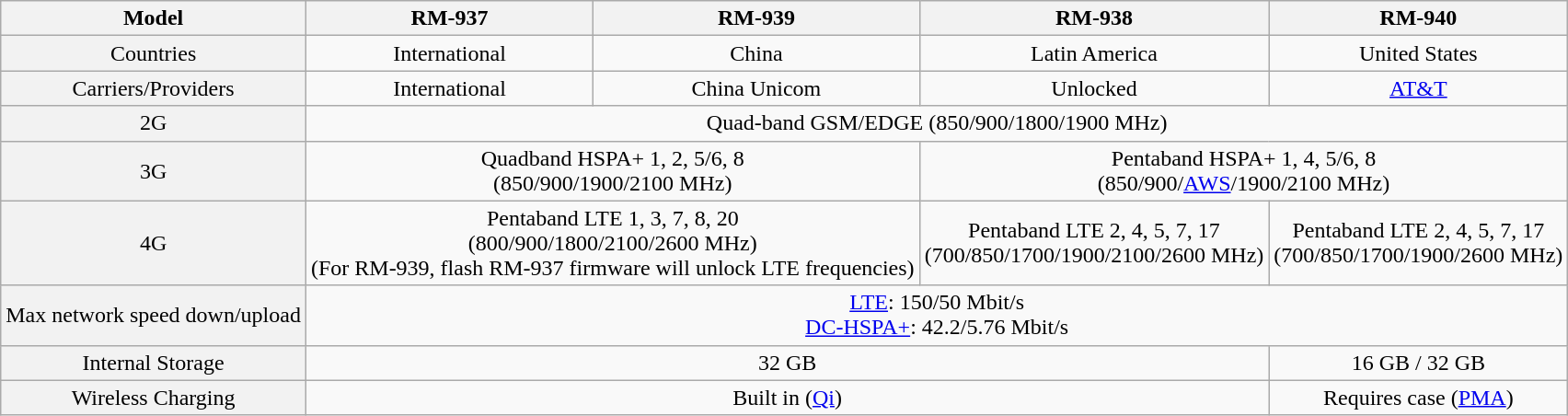<table class="wikitable" style="text-align: center;">
<tr>
<th>Model</th>
<th>RM-937</th>
<th>RM-939</th>
<th>RM-938</th>
<th>RM-940</th>
</tr>
<tr>
<th style="font-weight:normal;">Countries</th>
<td>International</td>
<td>China</td>
<td>Latin America</td>
<td>United States</td>
</tr>
<tr>
<th style="font-weight:normal;">Carriers/Providers</th>
<td>International</td>
<td>China Unicom</td>
<td>Unlocked</td>
<td><a href='#'>AT&T</a></td>
</tr>
<tr>
<th style="font-weight:normal;">2G</th>
<td colspan="4">Quad-band GSM/EDGE (850/900/1800/1900 MHz)</td>
</tr>
<tr>
<th style="font-weight:normal;">3G</th>
<td colspan="2">Quadband HSPA+ 1, 2, 5/6, 8<br>(850/900/1900/2100 MHz)</td>
<td colspan="2">Pentaband HSPA+ 1, 4, 5/6, 8<br>(850/900/<a href='#'>AWS</a>/1900/2100 MHz)</td>
</tr>
<tr>
<th style="font-weight:normal;">4G</th>
<td colspan="2">Pentaband LTE 1, 3, 7, 8, 20<br>(800/900/1800/2100/2600 MHz) <br>(For RM-939, flash RM-937 firmware will unlock LTE frequencies)</td>
<td>Pentaband LTE 2, 4, 5, 7, 17<br>(700/850/1700/1900/2100/2600 MHz)</td>
<td>Pentaband LTE 2, 4, 5, 7, 17<br>(700/850/1700/1900/2600 MHz)</td>
</tr>
<tr>
<th style="font-weight:normal;">Max network speed down/upload</th>
<td colspan="4"><a href='#'>LTE</a>: 150/50 Mbit/s<br><a href='#'>DC-HSPA+</a>: 42.2/5.76 Mbit/s</td>
</tr>
<tr>
<th style="font-weight:normal;">Internal Storage</th>
<td colspan="3">32 GB</td>
<td>16 GB / 32 GB</td>
</tr>
<tr>
<th style="font-weight:normal;">Wireless Charging</th>
<td colspan="3">Built in (<a href='#'>Qi</a>)</td>
<td>Requires case (<a href='#'>PMA</a>)</td>
</tr>
</table>
